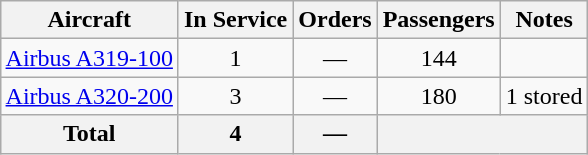<table class="wikitable" style="border-collapse:collapse;text-align:center; margin-left: auto; margin-right: auto;">
<tr>
<th>Aircraft</th>
<th>In Service</th>
<th>Orders</th>
<th>Passengers</th>
<th>Notes</th>
</tr>
<tr>
<td><a href='#'>Airbus A319-100</a></td>
<td>1</td>
<td>—</td>
<td>144</td>
<td></td>
</tr>
<tr>
<td><a href='#'>Airbus A320-200</a></td>
<td>3</td>
<td>—</td>
<td>180</td>
<td>1 stored</td>
</tr>
<tr>
<th>Total</th>
<th>4</th>
<th>—</th>
<th colspan="2"></th>
</tr>
</table>
